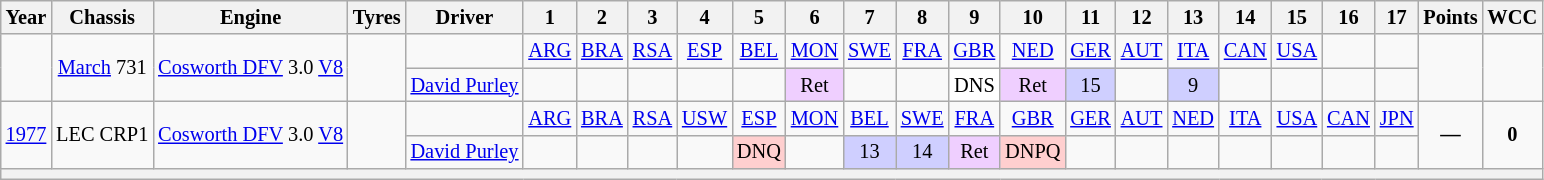<table class="wikitable" style="text-align:center; font-size:85%">
<tr>
<th>Year</th>
<th>Chassis</th>
<th>Engine</th>
<th>Tyres</th>
<th>Driver</th>
<th>1</th>
<th>2</th>
<th>3</th>
<th>4</th>
<th>5</th>
<th>6</th>
<th>7</th>
<th>8</th>
<th>9</th>
<th>10</th>
<th>11</th>
<th>12</th>
<th>13</th>
<th>14</th>
<th>15</th>
<th>16</th>
<th>17</th>
<th>Points</th>
<th>WCC</th>
</tr>
<tr>
<td rowspan="2"></td>
<td rowspan="2"><a href='#'>March</a> 731</td>
<td rowspan="2"><a href='#'>Cosworth DFV</a> 3.0 <a href='#'>V8</a></td>
<td rowspan="2"></td>
<td></td>
<td><a href='#'>ARG</a></td>
<td><a href='#'>BRA</a></td>
<td><a href='#'>RSA</a></td>
<td><a href='#'>ESP</a></td>
<td><a href='#'>BEL</a></td>
<td><a href='#'>MON</a></td>
<td><a href='#'>SWE</a></td>
<td><a href='#'>FRA</a></td>
<td><a href='#'>GBR</a></td>
<td><a href='#'>NED</a></td>
<td><a href='#'>GER</a></td>
<td><a href='#'>AUT</a></td>
<td><a href='#'>ITA</a></td>
<td><a href='#'>CAN</a></td>
<td><a href='#'>USA</a></td>
<td></td>
<td></td>
<td rowspan="2"></td>
<td rowspan="2"></td>
</tr>
<tr>
<td align="left"> <a href='#'>David Purley</a></td>
<td></td>
<td></td>
<td></td>
<td></td>
<td></td>
<td style="background:#EFCFFF;">Ret</td>
<td></td>
<td></td>
<td style="background:#FFFFFF;">DNS</td>
<td style="background:#EFCFFF;">Ret</td>
<td style="background:#CFCFFF;">15</td>
<td></td>
<td style="background:#CFCFFF;">9</td>
<td></td>
<td></td>
<td></td>
<td></td>
</tr>
<tr>
<td rowspan="2"><a href='#'>1977</a></td>
<td rowspan="2">LEC CRP1</td>
<td rowspan="2"><a href='#'>Cosworth DFV</a> 3.0 <a href='#'>V8</a></td>
<td rowspan="2"></td>
<td></td>
<td><a href='#'>ARG</a></td>
<td><a href='#'>BRA</a></td>
<td><a href='#'>RSA</a></td>
<td><a href='#'>USW</a></td>
<td><a href='#'>ESP</a></td>
<td><a href='#'>MON</a></td>
<td><a href='#'>BEL</a></td>
<td><a href='#'>SWE</a></td>
<td><a href='#'>FRA</a></td>
<td><a href='#'>GBR</a></td>
<td><a href='#'>GER</a></td>
<td><a href='#'>AUT</a></td>
<td><a href='#'>NED</a></td>
<td><a href='#'>ITA</a></td>
<td><a href='#'>USA</a></td>
<td><a href='#'>CAN</a></td>
<td><a href='#'>JPN</a></td>
<td rowspan="2"><strong>—</strong></td>
<td rowspan="2"><strong>0</strong></td>
</tr>
<tr>
<td align="left"> <a href='#'>David Purley</a></td>
<td></td>
<td></td>
<td></td>
<td></td>
<td style="background:#FFCFCF;">DNQ</td>
<td></td>
<td style="background:#CFCFFF;">13</td>
<td style="background:#CFCFFF;">14</td>
<td style="background:#EFCFFF;">Ret</td>
<td style="background:#FFCFCF;">DNPQ</td>
<td></td>
<td></td>
<td></td>
<td></td>
<td></td>
<td></td>
<td></td>
</tr>
<tr>
<th colspan="24"></th>
</tr>
</table>
